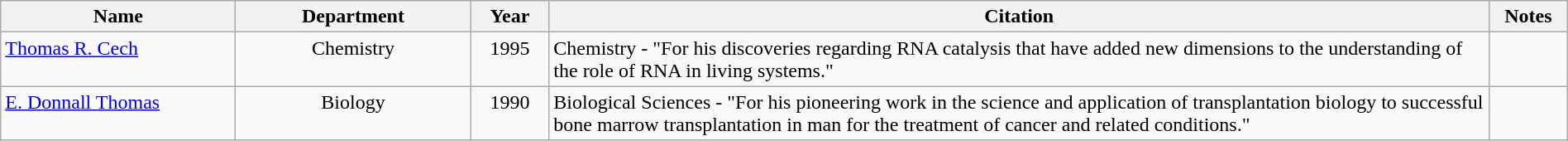<table class="wikitable sortable" style="width:100%">
<tr>
<th style="width:15%;">Name</th>
<th style="width:15%;">Department</th>
<th style="width:5%;">Year</th>
<th style="width:*;">Citation</th>
<th style="width:5%;">Notes</th>
</tr>
<tr valign="top">
<td><a href='#'>Thomas R. Cech</a></td>
<td style="text-align:center;">Chemistry</td>
<td style="text-align:center;">1995</td>
<td style="text-align:left;">Chemistry - "For his discoveries regarding RNA catalysis that have added new dimensions to the understanding of the role of RNA in living systems."</td>
<td style="text-align:center;"></td>
</tr>
<tr valign="top">
<td><a href='#'>E. Donnall Thomas</a></td>
<td style="text-align:center;">Biology</td>
<td style="text-align:center;">1990</td>
<td style="text-align:left;">Biological Sciences - "For his pioneering work in the science and application of transplantation biology to successful bone marrow transplantation in man for the treatment of cancer and related conditions."</td>
<td style="text-align:center;"></td>
</tr>
</table>
